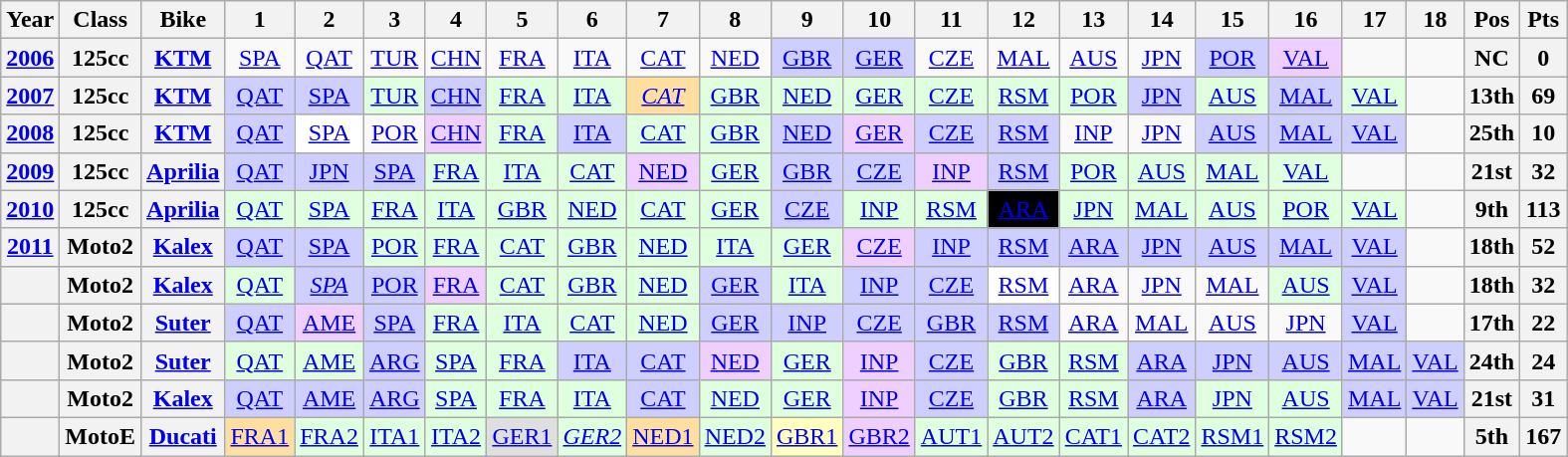<table class="wikitable" style="text-align:center">
<tr>
<th>Year</th>
<th>Class</th>
<th>Bike</th>
<th>1</th>
<th>2</th>
<th>3</th>
<th>4</th>
<th>5</th>
<th>6</th>
<th>7</th>
<th>8</th>
<th>9</th>
<th>10</th>
<th>11</th>
<th>12</th>
<th>13</th>
<th>14</th>
<th>15</th>
<th>16</th>
<th>17</th>
<th>18</th>
<th>Pos</th>
<th>Pts</th>
</tr>
<tr>
<th><a href='#'>2006</a></th>
<th>125cc</th>
<th><a href='#'>KTM</a></th>
<td><a href='#'>SPA</a></td>
<td><a href='#'>QAT</a></td>
<td><a href='#'>TUR</a></td>
<td><a href='#'>CHN</a></td>
<td><a href='#'>FRA</a></td>
<td><a href='#'>ITA</a></td>
<td><a href='#'>CAT</a></td>
<td><a href='#'>NED</a></td>
<td style="background:#cfcfff;"><a href='#'>GBR</a><br></td>
<td style="background:#cfcfff;"><a href='#'>GER</a><br></td>
<td><a href='#'>CZE</a></td>
<td><a href='#'>MAL</a></td>
<td><a href='#'>AUS</a></td>
<td><a href='#'>JPN</a></td>
<td style="background:#cfcfff;"><a href='#'>POR</a><br></td>
<td style="background:#efcfff;"><a href='#'>VAL</a><br></td>
<td></td>
<td></td>
<th>NC</th>
<th>0</th>
</tr>
<tr>
<th><a href='#'>2007</a></th>
<th>125cc</th>
<th><a href='#'>KTM</a></th>
<td style="background:#cfcfff;"><a href='#'>QAT</a><br></td>
<td style="background:#cfcfff;"><a href='#'>SPA</a><br></td>
<td style="background:#dfffdf;"><a href='#'>TUR</a><br></td>
<td style="background:#cfcfff;"><a href='#'>CHN</a><br></td>
<td style="background:#dfffdf;"><a href='#'>FRA</a><br></td>
<td style="background:#dfffdf;"><a href='#'>ITA</a><br></td>
<td style="background:#ffdf9f;"><em><a href='#'>CAT</a></em><br></td>
<td style="background:#dfffdf;"><a href='#'>GBR</a><br></td>
<td style="background:#dfffdf;"><a href='#'>NED</a><br></td>
<td style="background:#dfffdf;"><a href='#'>GER</a><br></td>
<td style="background:#dfffdf;"><a href='#'>CZE</a><br></td>
<td style="background:#dfffdf;"><a href='#'>RSM</a><br></td>
<td style="background:#dfffdf;"><a href='#'>POR</a><br></td>
<td style="background:#cfcfff;"><a href='#'>JPN</a><br></td>
<td style="background:#dfffdf;"><a href='#'>AUS</a><br></td>
<td style="background:#cfcfff;"><a href='#'>MAL</a><br></td>
<td style="background:#dfffdf;"><a href='#'>VAL</a><br></td>
<td></td>
<th>13th</th>
<th>69</th>
</tr>
<tr>
<th><a href='#'>2008</a></th>
<th>125cc</th>
<th><a href='#'>KTM</a></th>
<td style="background:#cfcfff;"><a href='#'>QAT</a><br></td>
<td style="background:#ffffff;"><a href='#'>SPA</a><br></td>
<td><a href='#'>POR</a></td>
<td style="background:#efcfff;"><a href='#'>CHN</a><br></td>
<td style="background:#dfffdf;"><a href='#'>FRA</a><br></td>
<td style="background:#cfcfff;"><a href='#'>ITA</a><br></td>
<td style="background:#dfffdf;"><a href='#'>CAT</a><br></td>
<td style="background:#dfffdf;"><a href='#'>GBR</a><br></td>
<td style="background:#cfcfff;"><a href='#'>NED</a><br></td>
<td style="background:#efcfff;"><a href='#'>GER</a><br></td>
<td style="background:#cfcfff;"><a href='#'>CZE</a><br></td>
<td style="background:#cfcfff;"><a href='#'>RSM</a><br></td>
<td><a href='#'>INP</a></td>
<td><a href='#'>JPN</a></td>
<td style="background:#cfcfff;"><a href='#'>AUS</a><br></td>
<td style="background:#cfcfff;"><a href='#'>MAL</a><br></td>
<td style="background:#cfcfff;"><a href='#'>VAL</a><br></td>
<td></td>
<th>25th</th>
<th>10</th>
</tr>
<tr>
<th><a href='#'>2009</a></th>
<th>125cc</th>
<th><a href='#'>Aprilia</a></th>
<td style="background:#cfcfff;"><a href='#'>QAT</a><br></td>
<td style="background:#cfcfff;"><a href='#'>JPN</a><br></td>
<td style="background:#cfcfff;"><a href='#'>SPA</a><br></td>
<td style="background:#dfffdf;"><a href='#'>FRA</a><br></td>
<td style="background:#dfffdf;"><a href='#'>ITA</a><br></td>
<td style="background:#dfffdf;"><a href='#'>CAT</a><br></td>
<td style="background:#efcfff;"><a href='#'>NED</a><br></td>
<td style="background:#dfffdf;"><a href='#'>GER</a><br></td>
<td style="background:#cfcfff;"><a href='#'>GBR</a><br></td>
<td style="background:#cfcfff;"><a href='#'>CZE</a><br></td>
<td style="background:#efcfff;"><a href='#'>INP</a><br></td>
<td style="background:#cfcfff;"><a href='#'>RSM</a><br></td>
<td style="background:#dfffdf;"><a href='#'>POR</a><br></td>
<td style="background:#dfffdf;"><a href='#'>AUS</a><br></td>
<td style="background:#dfffdf;"><a href='#'>MAL</a><br></td>
<td style="background:#dfffdf;"><a href='#'>VAL</a><br></td>
<td></td>
<td></td>
<th>21st</th>
<th>32</th>
</tr>
<tr>
<th><a href='#'>2010</a></th>
<th>125cc</th>
<th><a href='#'>Aprilia</a></th>
<td style="background:#dfffdf;"><a href='#'>QAT</a><br></td>
<td style="background:#dfffdf;"><a href='#'>SPA</a><br></td>
<td style="background:#dfffdf;"><a href='#'>FRA</a><br></td>
<td style="background:#dfffdf;"><a href='#'>ITA</a><br></td>
<td style="background:#dfffdf;"><a href='#'>GBR</a><br></td>
<td style="background:#dfffdf;"><a href='#'>NED</a><br></td>
<td style="background:#dfffdf;"><a href='#'>CAT</a><br></td>
<td style="background:#dfffdf;"><a href='#'>GER</a><br></td>
<td style="background:#cfcfff;"><a href='#'>CZE</a><br></td>
<td style="background:#dfffdf;"><a href='#'>INP</a><br></td>
<td style="background:#dfffdf;"><a href='#'>RSM</a><br></td>
<td style="background:black; color:white;"><a href='#'><span>ARA</span></a><br></td>
<td style="background:#dfffdf;"><a href='#'>JPN</a><br></td>
<td style="background:#dfffdf;"><a href='#'>MAL</a><br></td>
<td style="background:#dfffdf;"><a href='#'>AUS</a><br></td>
<td style="background:#dfffdf;"><a href='#'>POR</a><br></td>
<td style="background:#dfffdf;"><a href='#'>VAL</a><br></td>
<td></td>
<th>9th</th>
<th>113</th>
</tr>
<tr>
<th><a href='#'>2011</a></th>
<th>Moto2</th>
<th><a href='#'>Kalex</a></th>
<td style="background:#cfcfff;"><a href='#'>QAT</a><br></td>
<td style="background:#cfcfff;"><a href='#'>SPA</a><br></td>
<td style="background:#dfffdf;"><a href='#'>POR</a><br></td>
<td style="background:#dfffdf;"><a href='#'>FRA</a><br></td>
<td style="background:#dfffdf;"><a href='#'>CAT</a><br></td>
<td style="background:#dfffdf;"><a href='#'>GBR</a><br></td>
<td style="background:#dfffdf;"><a href='#'>NED</a><br></td>
<td style="background:#dfffdf;"><a href='#'>ITA</a><br></td>
<td style="background:#dfffdf;"><a href='#'>GER</a><br></td>
<td style="background:#efcfff;"><a href='#'>CZE</a><br></td>
<td style="background:#cfcfff;"><a href='#'>INP</a><br></td>
<td style="background:#cfcfff;"><a href='#'>RSM</a><br></td>
<td style="background:#cfcfff;"><a href='#'>ARA</a><br></td>
<td style="background:#cfcfff;"><a href='#'>JPN</a><br></td>
<td style="background:#cfcfff;"><a href='#'>AUS</a><br></td>
<td style="background:#cfcfff;"><a href='#'>MAL</a><br></td>
<td style="background:#cfcfff;"><a href='#'>VAL</a><br></td>
<td></td>
<th>18th</th>
<th>52</th>
</tr>
<tr>
<th></th>
<th>Moto2</th>
<th><a href='#'>Kalex</a></th>
<td style="background:#DFFFDF;"><a href='#'>QAT</a><br></td>
<td style="background:#cfcfff;"><em><a href='#'>SPA</a></em><br></td>
<td style="background:#cfcfff;"><a href='#'>POR</a><br></td>
<td style="background:#efcfff;"><a href='#'>FRA</a><br></td>
<td style="background:#DFFFDF;"><a href='#'>CAT</a><br></td>
<td style="background:#DFFFDF;"><a href='#'>GBR</a><br></td>
<td style="background:#DFFFDF;"><a href='#'>NED</a><br></td>
<td style="background:#cfcfff;"><a href='#'>GER</a><br></td>
<td style="background:#DFFFDF;"><a href='#'>ITA</a><br></td>
<td style="background:#cfcfff;"><a href='#'>INP</a><br></td>
<td style="background:#cfcfff;"><a href='#'>CZE</a><br></td>
<td style="background:#ffffff;"><a href='#'>RSM</a><br></td>
<td><a href='#'>ARA</a></td>
<td><a href='#'>JPN</a></td>
<td><a href='#'>MAL</a></td>
<td style="background:#DFFFDF;"><a href='#'>AUS</a><br></td>
<td style="background:#cfcfff;"><a href='#'>VAL</a><br></td>
<td></td>
<th>18th</th>
<th>32</th>
</tr>
<tr>
<th></th>
<th>Moto2</th>
<th><a href='#'>Suter</a></th>
<td style="background:#cfcfff;"><a href='#'>QAT</a><br></td>
<td style="background:#efcfff;"><a href='#'>AME</a><br></td>
<td style="background:#cfcfff;"><a href='#'>SPA</a><br></td>
<td style="background:#DFFFDF;"><a href='#'>FRA</a><br></td>
<td style="background:#DFFFDF;"><a href='#'>ITA</a><br></td>
<td style="background:#DFFFDF;"><a href='#'>CAT</a><br></td>
<td style="background:#DFFFDF;"><a href='#'>NED</a><br></td>
<td style="background:#cfcfff;"><a href='#'>GER</a><br></td>
<td style="background:#cfcfff;"><a href='#'>INP</a><br></td>
<td style="background:#cfcfff;"><a href='#'>CZE</a><br></td>
<td style="background:#cfcfff;"><a href='#'>GBR</a><br></td>
<td style="background:#cfcfff;"><a href='#'>RSM</a><br></td>
<td><a href='#'>ARA</a></td>
<td><a href='#'>MAL</a></td>
<td><a href='#'>AUS</a></td>
<td><a href='#'>JPN</a></td>
<td style="background:#cfcfff;"><a href='#'>VAL</a><br></td>
<td></td>
<th>17th</th>
<th>22</th>
</tr>
<tr>
<th></th>
<th>Moto2</th>
<th><a href='#'>Suter</a></th>
<td style="background:#DFFFDF;"><a href='#'>QAT</a><br></td>
<td style="background:#dfffdf;"><a href='#'>AME</a><br></td>
<td style="background:#cfcfff;"><a href='#'>ARG</a><br></td>
<td style="background:#dfffdf;"><a href='#'>SPA</a><br></td>
<td style="background:#dfffdf;"><a href='#'>FRA</a><br></td>
<td style="background:#cfcfff;"><a href='#'>ITA</a><br></td>
<td style="background:#cfcfff;"><a href='#'>CAT</a><br></td>
<td style="background:#efcfff;"><a href='#'>NED</a><br></td>
<td style="background:#dfffdf;"><a href='#'>GER</a><br></td>
<td style="background:#efcfff;"><a href='#'>INP</a><br></td>
<td style="background:#cfcfff;"><a href='#'>CZE</a><br></td>
<td style="background:#dfffdf;"><a href='#'>GBR</a><br></td>
<td style="background:#DFFFDF;"><a href='#'>RSM</a><br></td>
<td style="background:#cfcfff;"><a href='#'>ARA</a><br></td>
<td style="background:#cfcfff;"><a href='#'>JPN</a><br></td>
<td style="background:#cfcfff;"><a href='#'>AUS</a><br></td>
<td style="background:#cfcfff;"><a href='#'>MAL</a><br></td>
<td style="background:#cfcfff;"><a href='#'>VAL</a><br></td>
<th>24th</th>
<th>24</th>
</tr>
<tr>
<th></th>
<th>Moto2</th>
<th><a href='#'>Kalex</a></th>
<td style="background:#cfcfff;"><a href='#'>QAT</a><br></td>
<td style="background:#cfcfff;"><a href='#'>AME</a><br></td>
<td style="background:#cfcfff;"><a href='#'>ARG</a><br></td>
<td style="background:#DFFFDF;"><a href='#'>SPA</a><br></td>
<td style="background:#DFFFDF;"><a href='#'>FRA</a><br></td>
<td style="background:#DFFFDF;"><a href='#'>ITA</a><br></td>
<td style="background:#cfcfff;"><a href='#'>CAT</a><br></td>
<td style="background:#DFFFDF;"><a href='#'>NED</a><br></td>
<td style="background:#DFFFDF;"><a href='#'>GER</a><br></td>
<td style="background:#efcfff;"><a href='#'>INP</a><br></td>
<td style="background:#cfcfff;"><a href='#'>CZE</a><br></td>
<td style="background:#DFFFDF;"><a href='#'>GBR</a><br></td>
<td style="background:#DFFFDF;"><a href='#'>RSM</a><br></td>
<td style="background:#cfcfff;"><a href='#'>ARA</a><br></td>
<td style="background:#dfffdf;"><a href='#'>JPN</a><br></td>
<td style="background:#dfffdf;"><a href='#'>AUS</a><br></td>
<td style="background:#cfcfff;"><a href='#'>MAL</a><br></td>
<td style="background:#cfcfff;"><a href='#'>VAL</a><br></td>
<th>21st</th>
<th>31</th>
</tr>
<tr>
<th align="left"></th>
<th align="left">MotoE</th>
<th align="left"><a href='#'>Ducati</a></th>
<td style="background:#ffdf9f;"><a href='#'>FRA1</a><br></td>
<td style="background:#dfffdf;"><a href='#'>FRA2</a><br></td>
<td style="background:#dfffdf;"><a href='#'>ITA1</a><br></td>
<td style="background:#dfffdf;"><a href='#'>ITA2</a><br></td>
<td style="background:#dfdfdf;"><a href='#'>GER1</a><br></td>
<td style="background:#dfffdf;"><em><a href='#'>GER2</a></em><br></td>
<td style="background:#ffdf9f;"><a href='#'>NED1</a><br></td>
<td style="background:#dfffdf;"><a href='#'>NED2</a><br></td>
<td style="background:#FFFFBF;"><a href='#'>GBR1</a><br></td>
<td style="background:#efcfff;"><a href='#'>GBR2</a><br></td>
<td style="background:#dfffdf;"><a href='#'>AUT1</a><br></td>
<td style="background:#dfffdf;"><a href='#'>AUT2</a><br></td>
<td style="background:#dfffdf;"><a href='#'>CAT1</a><br></td>
<td style="background:#dfffdf;"><a href='#'>CAT2</a><br></td>
<td style="background:#DFFFDF;"><a href='#'>RSM1</a><br></td>
<td style="background:#dfffdf;"><a href='#'>RSM2</a><br></td>
<td></td>
<td></td>
<th style="background:#;">5th</th>
<th style="background:#;">167</th>
</tr>
</table>
